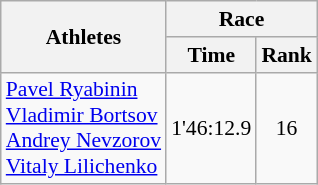<table class="wikitable" style="font-size:90%">
<tr>
<th rowspan=2>Athletes</th>
<th colspan=2>Race</th>
</tr>
<tr>
<th>Time</th>
<th>Rank</th>
</tr>
<tr>
<td><a href='#'>Pavel Ryabinin</a><br><a href='#'>Vladimir Bortsov</a><br><a href='#'>Andrey Nevzorov</a><br><a href='#'>Vitaly Lilichenko</a></td>
<td align=center>1'46:12.9</td>
<td align=center>16</td>
</tr>
</table>
